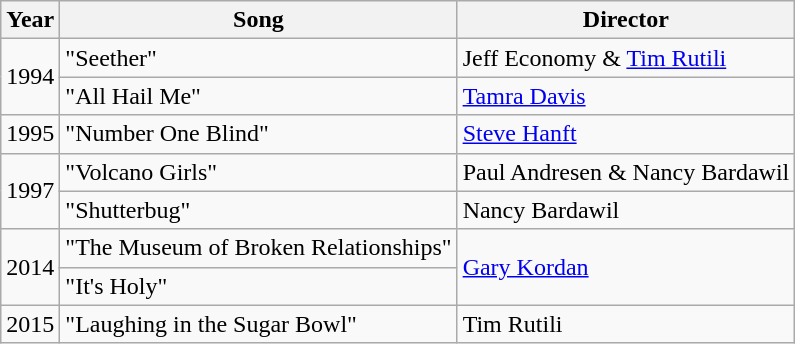<table class="wikitable">
<tr>
<th>Year</th>
<th>Song</th>
<th>Director</th>
</tr>
<tr>
<td rowspan="2">1994</td>
<td>"Seether"</td>
<td>Jeff Economy & <a href='#'>Tim Rutili</a><br></td>
</tr>
<tr>
<td>"All Hail Me"</td>
<td><a href='#'>Tamra Davis</a></td>
</tr>
<tr>
<td>1995</td>
<td>"Number One Blind"</td>
<td><a href='#'>Steve Hanft</a></td>
</tr>
<tr>
<td rowspan="2">1997</td>
<td>"Volcano Girls"</td>
<td>Paul Andresen & Nancy Bardawil</td>
</tr>
<tr>
<td>"Shutterbug"</td>
<td>Nancy Bardawil</td>
</tr>
<tr>
<td rowspan="2">2014</td>
<td>"The Museum of Broken Relationships"</td>
<td rowspan="2"><a href='#'>Gary Kordan</a></td>
</tr>
<tr>
<td>"It's Holy"</td>
</tr>
<tr>
<td>2015</td>
<td>"Laughing in the Sugar Bowl"</td>
<td>Tim Rutili</td>
</tr>
</table>
